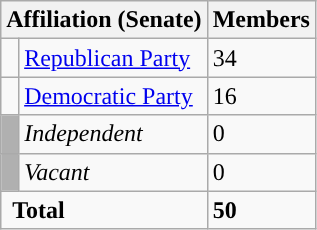<table class="wikitable">
<tr>
<th colspan="2">Affiliation (Senate)</th>
<th>Members</th>
</tr>
<tr>
<td style="background-color:"> </td>
<td><a href='#'>Republican Party</a></td>
<td>34</td>
</tr>
<tr>
<td style="background-color:"> </td>
<td><a href='#'>Democratic Party</a></td>
<td>16</td>
</tr>
<tr>
<td style="background:#b0b0b0"> </td>
<td><em>Independent</em></td>
<td>0</td>
</tr>
<tr>
<td style="background:#b0b0b0"> </td>
<td><em>Vacant</em></td>
<td>0</td>
</tr>
<tr>
<td colspan="2" rowspan="1"> <strong>Total</strong><br></td>
<td><strong>50</strong></td>
</tr>
</table>
